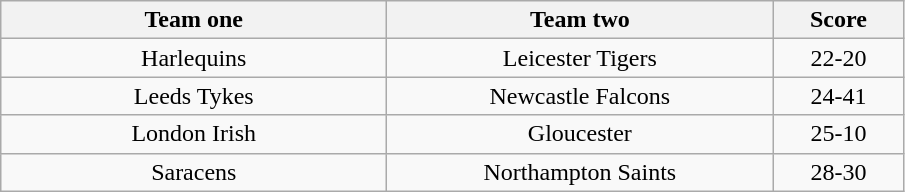<table class="wikitable" style="text-align: center">
<tr>
<th width=250>Team one</th>
<th width=250>Team two</th>
<th width=80>Score</th>
</tr>
<tr>
<td>Harlequins</td>
<td>Leicester Tigers</td>
<td>22-20</td>
</tr>
<tr>
<td>Leeds Tykes</td>
<td>Newcastle Falcons</td>
<td>24-41</td>
</tr>
<tr>
<td>London Irish</td>
<td>Gloucester</td>
<td>25-10</td>
</tr>
<tr>
<td>Saracens</td>
<td>Northampton Saints</td>
<td>28-30</td>
</tr>
</table>
